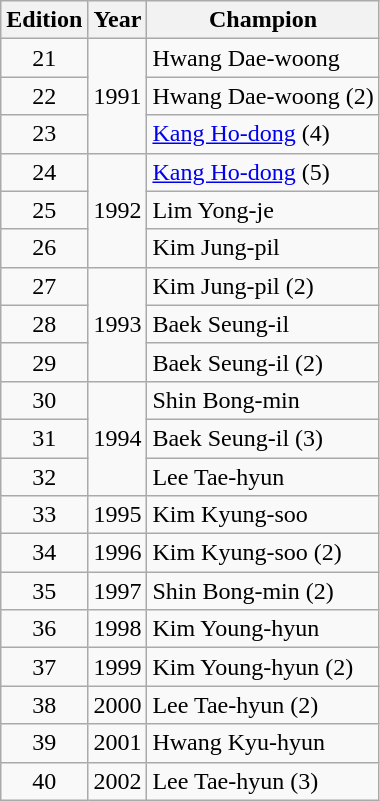<table class="wikitable" style="text-align:center">
<tr>
<th>Edition</th>
<th>Year</th>
<th>Champion</th>
</tr>
<tr>
<td>21</td>
<td rowspan="3">1991</td>
<td align="left">Hwang Dae-woong</td>
</tr>
<tr>
<td>22</td>
<td align="left">Hwang Dae-woong (2)</td>
</tr>
<tr>
<td>23</td>
<td align="left"><a href='#'>Kang Ho-dong</a> (4)</td>
</tr>
<tr>
<td>24</td>
<td rowspan="3">1992</td>
<td align="left"><a href='#'>Kang Ho-dong</a> (5)</td>
</tr>
<tr>
<td>25</td>
<td align="left">Lim Yong-je</td>
</tr>
<tr>
<td>26</td>
<td align="left">Kim Jung-pil</td>
</tr>
<tr>
<td>27</td>
<td rowspan="3">1993</td>
<td align="left">Kim Jung-pil (2)</td>
</tr>
<tr>
<td>28</td>
<td align="left">Baek Seung-il</td>
</tr>
<tr>
<td>29</td>
<td align="left">Baek Seung-il (2)</td>
</tr>
<tr>
<td>30</td>
<td rowspan="3">1994</td>
<td align="left">Shin Bong-min</td>
</tr>
<tr>
<td>31</td>
<td align="left">Baek Seung-il (3)</td>
</tr>
<tr>
<td>32</td>
<td align="left">Lee Tae-hyun</td>
</tr>
<tr>
<td>33</td>
<td>1995</td>
<td align="left">Kim Kyung-soo</td>
</tr>
<tr>
<td>34</td>
<td>1996</td>
<td align="left">Kim Kyung-soo (2)</td>
</tr>
<tr>
<td>35</td>
<td>1997</td>
<td align="left">Shin Bong-min (2)</td>
</tr>
<tr>
<td>36</td>
<td>1998</td>
<td align="left">Kim Young-hyun</td>
</tr>
<tr>
<td>37</td>
<td>1999</td>
<td align="left">Kim Young-hyun (2)</td>
</tr>
<tr>
<td>38</td>
<td>2000</td>
<td align="left">Lee Tae-hyun (2)</td>
</tr>
<tr>
<td>39</td>
<td>2001</td>
<td align="left">Hwang Kyu-hyun</td>
</tr>
<tr>
<td>40</td>
<td>2002</td>
<td align="left">Lee Tae-hyun (3)</td>
</tr>
</table>
